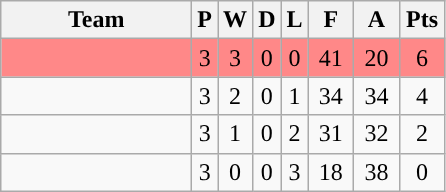<table class="wikitable" style="text-align:center;">
<tr>
<th width="120px">Team</th>
<th>P</th>
<th>W</th>
<th>D</th>
<th>L</th>
<th width="23px">F</th>
<th width="23px">A</th>
<th width="23px">Pts</th>
</tr>
<tr bgcolor="#FF8888">
<td></td>
<td>3</td>
<td>3</td>
<td>0</td>
<td>0</td>
<td>41</td>
<td>20</td>
<td>6</td>
</tr>
<tr>
<td></td>
<td>3</td>
<td>2</td>
<td>0</td>
<td>1</td>
<td>34</td>
<td>34</td>
<td>4</td>
</tr>
<tr>
<td></td>
<td>3</td>
<td>1</td>
<td>0</td>
<td>2</td>
<td>31</td>
<td>32</td>
<td>2</td>
</tr>
<tr>
<td></td>
<td>3</td>
<td>0</td>
<td>0</td>
<td>3</td>
<td>18</td>
<td>38</td>
<td>0</td>
</tr>
</table>
